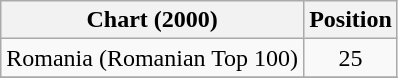<table class="wikitable sortable">
<tr>
<th>Chart (2000)</th>
<th>Position</th>
</tr>
<tr>
<td>Romania (Romanian Top 100)</td>
<td align="center">25</td>
</tr>
<tr>
</tr>
</table>
